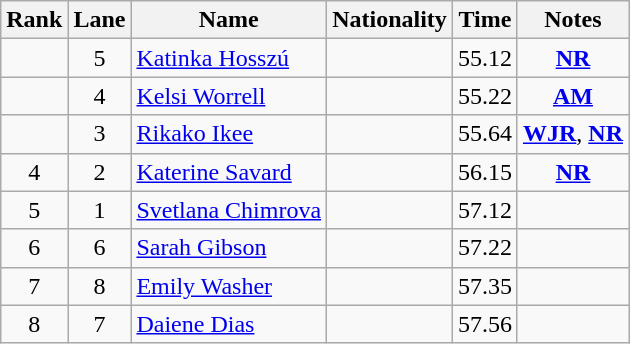<table class="wikitable sortable" style="text-align:center">
<tr>
<th>Rank</th>
<th>Lane</th>
<th>Name</th>
<th>Nationality</th>
<th>Time</th>
<th>Notes</th>
</tr>
<tr>
<td></td>
<td>5</td>
<td align=left><a href='#'>Katinka Hosszú</a></td>
<td align=left></td>
<td>55.12</td>
<td><strong><a href='#'>NR</a></strong></td>
</tr>
<tr>
<td></td>
<td>4</td>
<td align=left><a href='#'>Kelsi Worrell</a></td>
<td align=left></td>
<td>55.22</td>
<td><strong><a href='#'>AM</a></strong></td>
</tr>
<tr>
<td></td>
<td>3</td>
<td align=left><a href='#'>Rikako Ikee</a></td>
<td align=left></td>
<td>55.64</td>
<td><strong><a href='#'>WJR</a></strong>, <strong><a href='#'>NR</a></strong></td>
</tr>
<tr>
<td>4</td>
<td>2</td>
<td align=left><a href='#'>Katerine Savard</a></td>
<td align=left></td>
<td>56.15</td>
<td><strong><a href='#'>NR</a></strong></td>
</tr>
<tr>
<td>5</td>
<td>1</td>
<td align=left><a href='#'>Svetlana Chimrova</a></td>
<td align=left></td>
<td>57.12</td>
<td></td>
</tr>
<tr>
<td>6</td>
<td>6</td>
<td align=left><a href='#'>Sarah Gibson</a></td>
<td align=left></td>
<td>57.22</td>
<td></td>
</tr>
<tr>
<td>7</td>
<td>8</td>
<td align=left><a href='#'>Emily Washer</a></td>
<td align=left></td>
<td>57.35</td>
<td></td>
</tr>
<tr>
<td>8</td>
<td>7</td>
<td align=left><a href='#'>Daiene Dias</a></td>
<td align=left></td>
<td>57.56</td>
<td></td>
</tr>
</table>
